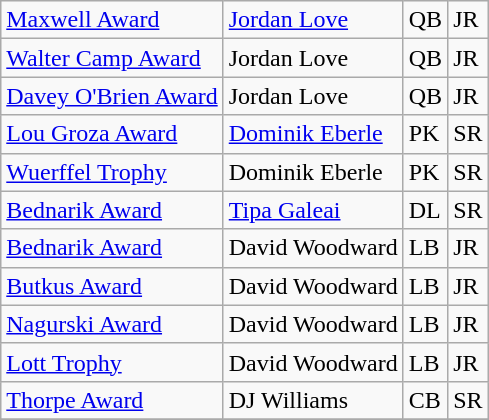<table class="wikitable">
<tr>
<td><a href='#'>Maxwell Award</a></td>
<td><a href='#'>Jordan Love</a></td>
<td>QB</td>
<td>JR</td>
</tr>
<tr>
<td><a href='#'>Walter Camp Award</a></td>
<td>Jordan Love</td>
<td>QB</td>
<td>JR</td>
</tr>
<tr>
<td><a href='#'>Davey O'Brien Award</a></td>
<td>Jordan Love</td>
<td>QB</td>
<td>JR</td>
</tr>
<tr>
<td><a href='#'>Lou Groza Award</a></td>
<td><a href='#'>Dominik Eberle</a></td>
<td>PK</td>
<td>SR</td>
</tr>
<tr>
<td><a href='#'>Wuerffel Trophy</a></td>
<td>Dominik Eberle</td>
<td>PK</td>
<td>SR</td>
</tr>
<tr>
<td><a href='#'>Bednarik Award</a></td>
<td><a href='#'>Tipa Galeai</a></td>
<td>DL</td>
<td>SR</td>
</tr>
<tr>
<td><a href='#'>Bednarik Award</a></td>
<td>David Woodward</td>
<td>LB</td>
<td>JR</td>
</tr>
<tr>
<td><a href='#'>Butkus Award</a></td>
<td>David Woodward</td>
<td>LB</td>
<td>JR</td>
</tr>
<tr>
<td><a href='#'>Nagurski Award</a></td>
<td>David Woodward</td>
<td>LB</td>
<td>JR</td>
</tr>
<tr>
<td><a href='#'>Lott Trophy</a></td>
<td>David Woodward</td>
<td>LB</td>
<td>JR</td>
</tr>
<tr>
<td><a href='#'>Thorpe Award</a></td>
<td>DJ Williams</td>
<td>CB</td>
<td>SR</td>
</tr>
<tr>
</tr>
</table>
